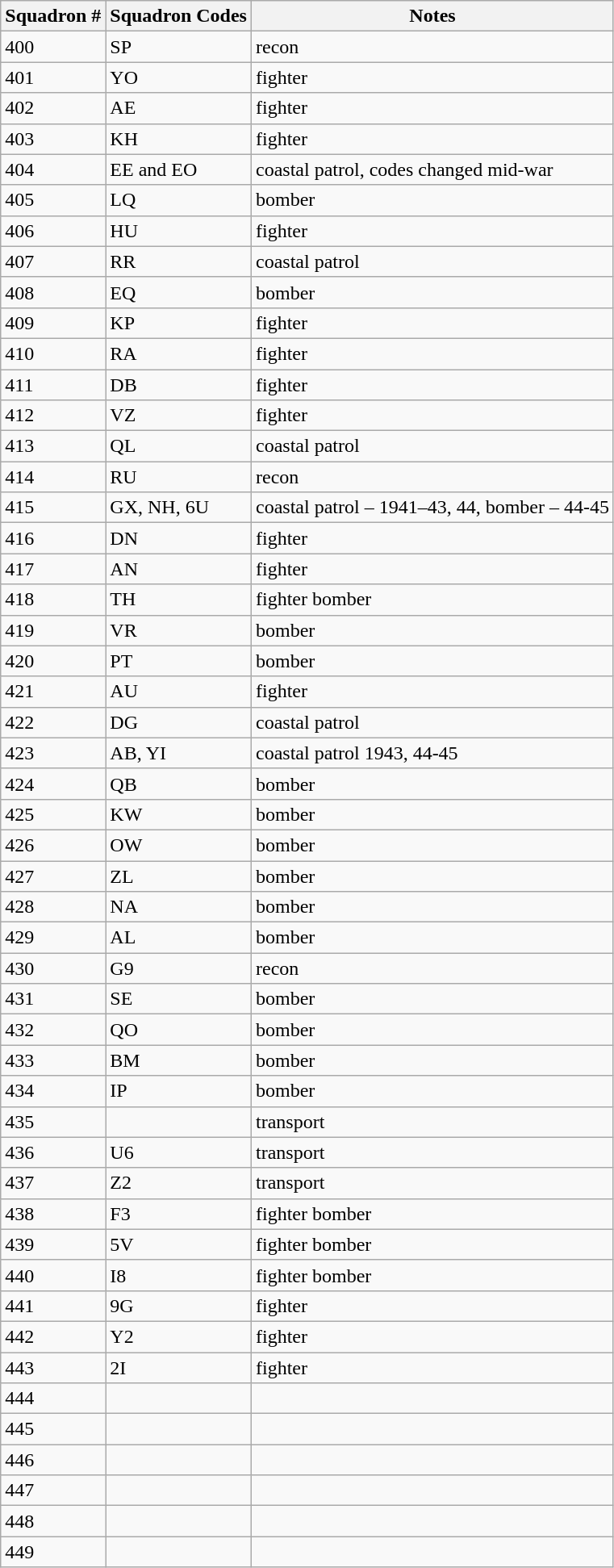<table class="wikitable sortable">
<tr>
<th>Squadron #</th>
<th>Squadron Codes</th>
<th>Notes</th>
</tr>
<tr>
<td>400</td>
<td>SP</td>
<td>recon</td>
</tr>
<tr>
<td>401</td>
<td>YO</td>
<td>fighter</td>
</tr>
<tr>
<td>402</td>
<td>AE</td>
<td>fighter</td>
</tr>
<tr>
<td>403</td>
<td>KH</td>
<td>fighter</td>
</tr>
<tr>
<td>404</td>
<td>EE and EO</td>
<td>coastal patrol, codes changed mid-war</td>
</tr>
<tr>
<td>405</td>
<td>LQ</td>
<td>bomber</td>
</tr>
<tr>
<td>406</td>
<td>HU</td>
<td>fighter</td>
</tr>
<tr>
<td>407</td>
<td>RR</td>
<td>coastal patrol</td>
</tr>
<tr>
<td>408</td>
<td>EQ</td>
<td>bomber</td>
</tr>
<tr>
<td>409</td>
<td>KP</td>
<td>fighter</td>
</tr>
<tr>
<td>410</td>
<td>RA</td>
<td>fighter</td>
</tr>
<tr>
<td>411</td>
<td>DB</td>
<td>fighter</td>
</tr>
<tr>
<td>412</td>
<td>VZ</td>
<td>fighter</td>
</tr>
<tr>
<td>413</td>
<td>QL</td>
<td>coastal patrol</td>
</tr>
<tr>
<td>414</td>
<td>RU</td>
<td>recon</td>
</tr>
<tr>
<td>415</td>
<td>GX, NH, 6U</td>
<td>coastal patrol – 1941–43, 44, bomber – 44-45</td>
</tr>
<tr>
<td>416</td>
<td>DN</td>
<td>fighter</td>
</tr>
<tr>
<td>417</td>
<td>AN</td>
<td>fighter</td>
</tr>
<tr>
<td>418</td>
<td>TH</td>
<td>fighter bomber</td>
</tr>
<tr>
<td>419</td>
<td>VR</td>
<td>bomber</td>
</tr>
<tr>
<td>420</td>
<td>PT</td>
<td>bomber</td>
</tr>
<tr>
<td>421</td>
<td>AU</td>
<td>fighter</td>
</tr>
<tr>
<td>422</td>
<td>DG</td>
<td>coastal patrol</td>
</tr>
<tr>
<td>423</td>
<td>AB, YI</td>
<td>coastal patrol 1943, 44-45</td>
</tr>
<tr>
<td>424</td>
<td>QB</td>
<td>bomber</td>
</tr>
<tr>
<td>425</td>
<td>KW</td>
<td>bomber</td>
</tr>
<tr>
<td>426</td>
<td>OW</td>
<td>bomber</td>
</tr>
<tr>
<td>427</td>
<td>ZL</td>
<td>bomber</td>
</tr>
<tr>
<td>428</td>
<td>NA</td>
<td>bomber</td>
</tr>
<tr>
<td>429</td>
<td>AL</td>
<td>bomber</td>
</tr>
<tr>
<td>430</td>
<td>G9</td>
<td>recon</td>
</tr>
<tr>
<td>431</td>
<td>SE</td>
<td>bomber</td>
</tr>
<tr>
<td>432</td>
<td>QO</td>
<td>bomber</td>
</tr>
<tr>
<td>433</td>
<td>BM</td>
<td>bomber</td>
</tr>
<tr>
<td>434</td>
<td>IP</td>
<td>bomber</td>
</tr>
<tr>
<td>435</td>
<td></td>
<td>transport</td>
</tr>
<tr>
<td>436</td>
<td>U6</td>
<td>transport</td>
</tr>
<tr>
<td>437</td>
<td>Z2</td>
<td>transport</td>
</tr>
<tr>
<td>438</td>
<td>F3</td>
<td>fighter bomber</td>
</tr>
<tr>
<td>439</td>
<td>5V</td>
<td>fighter bomber</td>
</tr>
<tr>
<td>440</td>
<td>I8</td>
<td>fighter bomber</td>
</tr>
<tr>
<td>441</td>
<td>9G</td>
<td>fighter</td>
</tr>
<tr>
<td>442</td>
<td>Y2</td>
<td>fighter</td>
</tr>
<tr>
<td>443</td>
<td>2I</td>
<td>fighter</td>
</tr>
<tr>
<td>444</td>
<td></td>
<td></td>
</tr>
<tr>
<td>445</td>
<td></td>
<td></td>
</tr>
<tr>
<td>446</td>
<td></td>
<td></td>
</tr>
<tr>
<td>447</td>
<td></td>
<td></td>
</tr>
<tr>
<td>448</td>
<td></td>
<td></td>
</tr>
<tr>
<td>449</td>
<td></td>
<td></td>
</tr>
</table>
